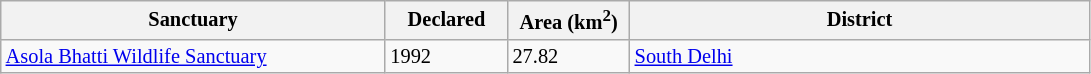<table class="wikitable sortable defaultcenter col1left col4left" style="font-size: 85%">
<tr>
<th scope="col" style="width: 250px;">Sanctuary</th>
<th scope="col" style="width: 75px;">Declared</th>
<th scope="col" style="width: 75px;">Area (km<sup>2</sup>)</th>
<th scope="col" style="width: 300px;">District</th>
</tr>
<tr>
<td><a href='#'>Asola Bhatti Wildlife Sanctuary</a></td>
<td>1992</td>
<td>27.82</td>
<td><a href='#'>South Delhi</a></td>
</tr>
</table>
